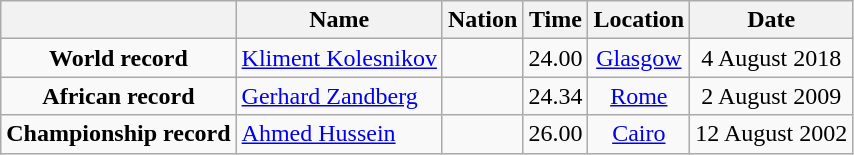<table class=wikitable style=text-align:center>
<tr>
<th></th>
<th>Name</th>
<th>Nation</th>
<th>Time</th>
<th>Location</th>
<th>Date</th>
</tr>
<tr>
<td><strong>World record</strong></td>
<td align=left><a href='#'>Kliment Kolesnikov</a></td>
<td align=left></td>
<td align=left>24.00</td>
<td><a href='#'>Glasgow</a></td>
<td>4 August 2018</td>
</tr>
<tr>
<td><strong>African record</strong></td>
<td align=left><a href='#'>Gerhard Zandberg</a></td>
<td align=left></td>
<td align=left>24.34</td>
<td><a href='#'>Rome</a></td>
<td>2 August 2009</td>
</tr>
<tr>
<td><strong>Championship record</strong></td>
<td align=left><a href='#'>Ahmed Hussein</a></td>
<td align=left></td>
<td align=left>26.00</td>
<td><a href='#'>Cairo</a></td>
<td>12 August 2002</td>
</tr>
</table>
